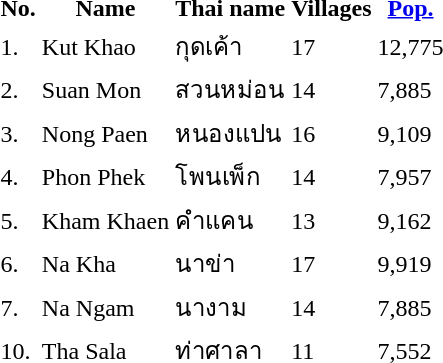<table>
<tr>
<th>No.</th>
<th>Name</th>
<th>Thai name</th>
<th>Villages</th>
<th><a href='#'>Pop.</a></th>
</tr>
<tr>
<td>1.</td>
<td>Kut Khao</td>
<td>กุดเค้า</td>
<td>17</td>
<td>12,775</td>
<td></td>
</tr>
<tr>
<td>2.</td>
<td>Suan Mon</td>
<td>สวนหม่อน</td>
<td>14</td>
<td>7,885</td>
<td></td>
</tr>
<tr>
<td>3.</td>
<td>Nong Paen</td>
<td>หนองแปน</td>
<td>16</td>
<td>9,109</td>
<td></td>
</tr>
<tr>
<td>4.</td>
<td>Phon Phek</td>
<td>โพนเพ็ก</td>
<td>14</td>
<td>7,957</td>
<td></td>
</tr>
<tr>
<td>5.</td>
<td>Kham Khaen</td>
<td>คำแคน</td>
<td>13</td>
<td>9,162</td>
<td></td>
</tr>
<tr>
<td>6.</td>
<td>Na Kha</td>
<td>นาข่า</td>
<td>17</td>
<td>9,919</td>
<td></td>
</tr>
<tr>
<td>7.</td>
<td>Na Ngam</td>
<td>นางาม</td>
<td>14</td>
<td>7,885</td>
<td></td>
</tr>
<tr>
<td>10.</td>
<td>Tha Sala</td>
<td>ท่าศาลา</td>
<td>11</td>
<td>7,552</td>
<td></td>
</tr>
</table>
